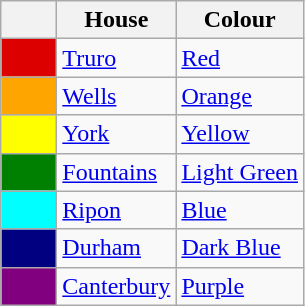<table class="wikitable">
<tr>
<th></th>
<th>House</th>
<th>Colour</th>
</tr>
<tr>
<td style="background:#d00; width:30px;"></td>
<td><a href='#'>Truro</a></td>
<td><a href='#'>Red</a></td>
</tr>
<tr>
<td style="background:orange; width:30px;"></td>
<td><a href='#'>Wells</a></td>
<td><a href='#'>Orange</a></td>
</tr>
<tr>
<td style="background:yellow; width:30px;"></td>
<td><a href='#'>York</a></td>
<td><a href='#'>Yellow</a></td>
</tr>
<tr>
<td style="background:green; width:30px;"></td>
<td><a href='#'>Fountains</a></td>
<td><a href='#'>Light Green</a></td>
</tr>
<tr>
<td style="background:aqua; width:30px;"></td>
<td><a href='#'>Ripon</a></td>
<td><a href='#'>Blue</a></td>
</tr>
<tr>
<td style="background:navy; width:30px;"></td>
<td><a href='#'>Durham</a></td>
<td><a href='#'>Dark Blue</a></td>
</tr>
<tr>
<td style="background:purple; width:30px;"></td>
<td><a href='#'>Canterbury</a></td>
<td><a href='#'>Purple</a></td>
</tr>
</table>
